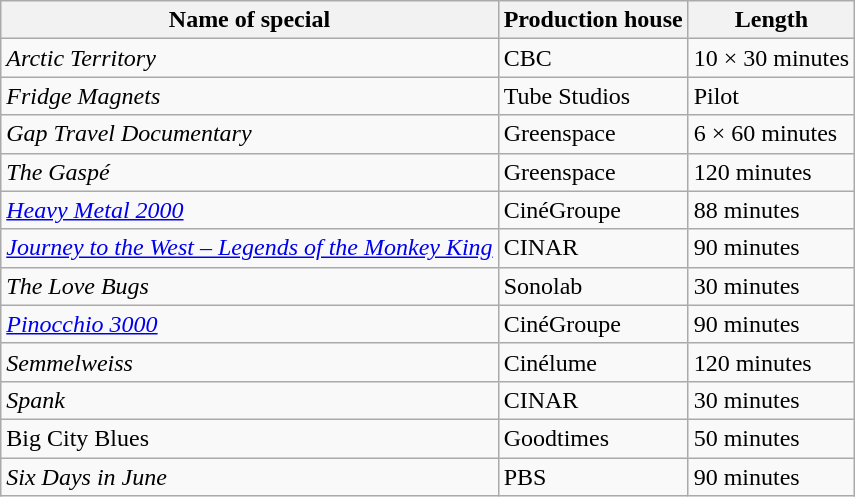<table class="wikitable">
<tr>
<th>Name of special</th>
<th>Production house</th>
<th>Length</th>
</tr>
<tr>
<td><em>Arctic Territory</em></td>
<td>CBC</td>
<td>10 × 30 minutes</td>
</tr>
<tr>
<td><em>Fridge Magnets</em></td>
<td>Tube Studios</td>
<td>Pilot</td>
</tr>
<tr>
<td><em>Gap Travel Documentary</em></td>
<td>Greenspace</td>
<td>6 × 60 minutes</td>
</tr>
<tr>
<td><em>The Gaspé</em></td>
<td>Greenspace</td>
<td>120 minutes</td>
</tr>
<tr>
<td><em><a href='#'>Heavy Metal 2000</a></em></td>
<td>CinéGroupe</td>
<td>88 minutes</td>
</tr>
<tr>
<td><em><a href='#'>Journey to the West – Legends of the Monkey King</a></em></td>
<td>CINAR</td>
<td>90 minutes</td>
</tr>
<tr>
<td><em>The Love Bugs</em></td>
<td>Sonolab</td>
<td>30 minutes</td>
</tr>
<tr>
<td><em><a href='#'>Pinocchio 3000</a></em></td>
<td>CinéGroupe</td>
<td>90 minutes</td>
</tr>
<tr>
<td><em>Semmelweiss</em></td>
<td>Cinélume</td>
<td>120 minutes</td>
</tr>
<tr>
<td><em>Spank</em></td>
<td>CINAR</td>
<td>30 minutes</td>
</tr>
<tr>
<td>Big City Blues</td>
<td>Goodtimes</td>
<td>50 minutes</td>
</tr>
<tr>
<td><em>Six Days in June</em></td>
<td>PBS</td>
<td>90 minutes</td>
</tr>
</table>
